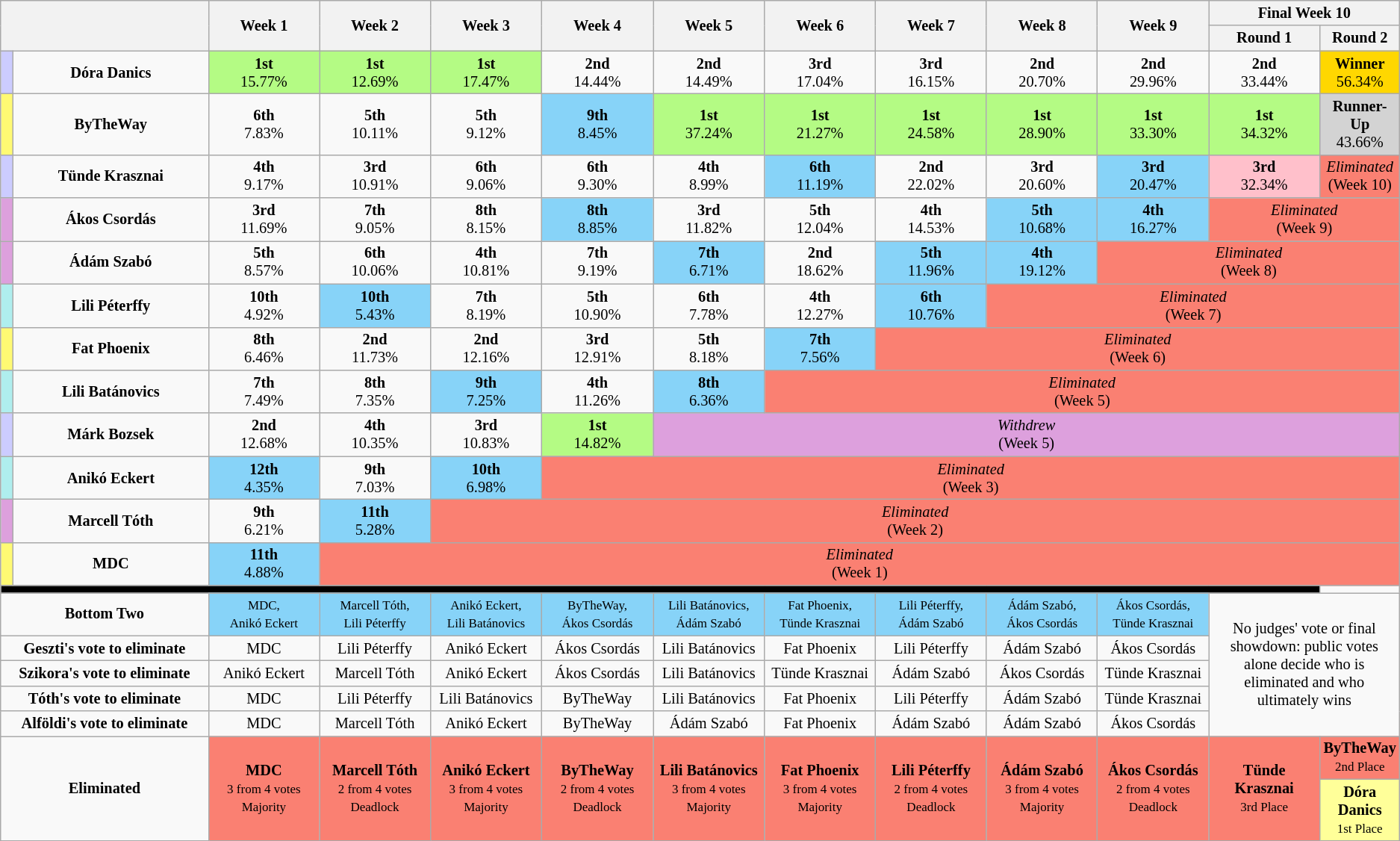<table class="wikitable" style="text-align:center; font-size:85%">
<tr>
<th style="width:15%" rowspan=2 colspan=2></th>
<th style="width:8%" rowspan=2>Week 1</th>
<th style="width:8%" rowspan=2>Week 2</th>
<th style="width:8%" rowspan=2>Week 3</th>
<th style="width:8%" rowspan=2>Week 4</th>
<th style="width:8%" rowspan=2>Week 5</th>
<th style="width:8%" rowspan=2>Week 6</th>
<th style="width:8%" rowspan=2>Week 7</th>
<th style="width:8%" rowspan=2>Week 8</th>
<th style="width:8%" rowspan=2>Week 9</th>
<th colspan=2>Final Week 10</th>
</tr>
<tr>
<th style="width:8%">Round 1</th>
<th style="width:8%">Round 2</th>
</tr>
<tr>
<td style="background:#ccf"></td>
<td><strong>Dóra Danics</strong></td>
<td style="background:#B4FB84"><strong>1st</strong><br>15.77%</td>
<td style="background:#B4FB84"><strong>1st</strong><br>12.69%</td>
<td style="background:#B4FB84"><strong>1st</strong><br>17.47%</td>
<td><strong>2nd</strong><br>14.44%</td>
<td><strong>2nd</strong><br>14.49%</td>
<td><strong>3rd</strong><br>17.04%</td>
<td><strong>3rd</strong><br>16.15%</td>
<td><strong>2nd</strong><br>20.70%</td>
<td><strong>2nd</strong><br>29.96%</td>
<td><strong>2nd</strong><br>33.44%</td>
<td style="background:gold"><strong>Winner</strong><br>56.34%</td>
</tr>
<tr>
<td style="background:#fffa73;"></td>
<td><strong>ByTheWay</strong></td>
<td><strong>6th</strong><br>7.83%</td>
<td><strong>5th</strong><br>10.11%</td>
<td><strong>5th</strong><br>9.12%</td>
<td style="background:#87D3F8"><strong>9th</strong><br>8.45%</td>
<td style="background:#B4FB84"><strong>1st</strong><br>37.24%</td>
<td style="background:#B4FB84"><strong>1st</strong><br>21.27%</td>
<td style="background:#B4FB84"><strong>1st</strong><br>24.58%</td>
<td style="background:#B4FB84"><strong>1st</strong><br>28.90%</td>
<td style="background:#B4FB84"><strong>1st</strong><br>33.30%</td>
<td style="background:#B4FB84"><strong>1st</strong><br>34.32%</td>
<td style="background:lightgrey"><strong>Runner-Up</strong><br>43.66%</td>
</tr>
<tr>
<td style="background:#ccf;"></td>
<td><strong>Tünde Krasznai</strong></td>
<td><strong>4th</strong><br>9.17%</td>
<td><strong>3rd</strong><br>10.91%</td>
<td><strong>6th</strong><br>9.06%</td>
<td><strong>6th</strong><br>9.30%</td>
<td><strong>4th</strong><br>8.99%</td>
<td style="background:#87D3F8"><strong>6th</strong><br>11.19%</td>
<td><strong>2nd</strong><br>22.02%</td>
<td><strong>3rd</strong><br>20.60%</td>
<td style="background:#87D3F8"><strong>3rd</strong><br>20.47%</td>
<td style="background:pink"><strong>3rd</strong><br>32.34%</td>
<td style="background:salmon;"><em>Eliminated</em><br>(Week 10)</td>
</tr>
<tr>
<td style="background:#dda0dd;"></td>
<td><strong>Ákos Csordás</strong></td>
<td><strong>3rd</strong><br>11.69%</td>
<td><strong>7th</strong><br>9.05%</td>
<td><strong>8th</strong><br>8.15%</td>
<td style="background:#87D3F8"><strong>8th</strong><br>8.85%</td>
<td><strong>3rd</strong><br>11.82%</td>
<td><strong>5th</strong><br>12.04%</td>
<td><strong>4th</strong><br>14.53%</td>
<td style="background:#87D3F8"><strong>5th</strong><br>10.68%</td>
<td style="background:#87D3F8"><strong>4th</strong><br>16.27%</td>
<td style="background:salmon;" colspan="2"><em>Eliminated</em><br>(Week 9)</td>
</tr>
<tr>
<td style="background:#dda0dd;"></td>
<td><strong>Ádám Szabó</strong></td>
<td><strong>5th</strong><br>8.57%</td>
<td><strong>6th</strong><br>10.06%</td>
<td><strong>4th</strong><br>10.81%</td>
<td><strong>7th</strong><br>9.19%</td>
<td style="background:#87D3F8"><strong>7th</strong><br>6.71%</td>
<td><strong>2nd</strong><br>18.62%</td>
<td style="background:#87D3F8"><strong>5th</strong><br>11.96%</td>
<td style="background:#87D3F8"><strong>4th</strong><br>19.12%</td>
<td style="background:salmon;" colspan="3"><em>Eliminated</em><br>(Week 8)</td>
</tr>
<tr>
<td style="background:#afeeee;"></td>
<td><strong>Lili Péterffy</strong></td>
<td><strong>10th</strong><br>4.92%</td>
<td style="background:#87D3F8"><strong>10th</strong><br>5.43%</td>
<td><strong>7th</strong><br>8.19%</td>
<td><strong>5th</strong><br>10.90%</td>
<td><strong>6th</strong><br>7.78%</td>
<td><strong>4th</strong><br>12.27%</td>
<td style="background:#87D3F8"><strong>6th</strong><br>10.76%</td>
<td style="background:salmon;" colspan="4"><em>Eliminated</em><br>(Week 7)</td>
</tr>
<tr>
<td style="background:#fffa73;"></td>
<td><strong>Fat Phoenix</strong></td>
<td><strong>8th</strong><br>6.46%</td>
<td><strong>2nd</strong><br>11.73%</td>
<td><strong>2nd</strong><br>12.16%</td>
<td><strong>3rd</strong><br>12.91%</td>
<td><strong>5th</strong><br>8.18%</td>
<td style="background:#87D3F8"><strong>7th</strong><br>7.56%</td>
<td style="background:salmon;" colspan="5"><em>Eliminated</em><br>(Week 6)</td>
</tr>
<tr>
<td style="background:#afeeee;"></td>
<td><strong>Lili Batánovics</strong></td>
<td><strong>7th</strong><br>7.49%</td>
<td><strong>8th</strong><br>7.35%</td>
<td style="background:#87D3F8"><strong>9th</strong><br>7.25%</td>
<td><strong>4th</strong><br>11.26%</td>
<td style="background:#87D3F8"><strong>8th</strong><br>6.36%</td>
<td style="background:salmon;" colspan="6"><em>Eliminated</em><br>(Week 5)</td>
</tr>
<tr>
<td style="background:#ccf;"></td>
<td><strong>Márk Bozsek</strong></td>
<td><strong>2nd</strong><br>12.68%</td>
<td><strong>4th</strong><br>10.35%</td>
<td><strong>3rd</strong><br>10.83%</td>
<td style="background:#B4FB84"><strong>1st</strong><br>14.82%</td>
<td colspan="7" style="background:#DDA0DD;"><em>Withdrew</em><br>(Week 5)</td>
</tr>
<tr>
<td style="background:#afeeee;"></td>
<td><strong>Anikó Eckert</strong></td>
<td style="background:#87D3F8"><strong>12th</strong><br>4.35%</td>
<td><strong>9th</strong><br>7.03%</td>
<td style="background:#87D3F8"><strong>10th</strong><br>6.98%</td>
<td style="background:salmon;" colspan="8"><em>Eliminated</em><br>(Week 3)</td>
</tr>
<tr>
<td style="background:#dda0dd;"></td>
<td><strong>Marcell Tóth</strong></td>
<td><strong>9th</strong><br>6.21%</td>
<td style="background:#87D3F8"><strong>11th</strong><br>5.28%</td>
<td style="background:salmon;" colspan="9"><em>Eliminated</em><br>(Week 2)</td>
</tr>
<tr>
<td style="background:#fffa73;"></td>
<td><strong>MDC</strong></td>
<td style="background:#87D3F8"><strong>11th</strong><br>4.88%</td>
<td style="background:salmon;" colspan="10"><em>Eliminated</em><br>(Week 1)</td>
</tr>
<tr>
<td style="background:#000;" colspan="12"></td>
</tr>
<tr>
<td colspan=2><strong>Bottom Two</strong></td>
<td style="background:#87D3F8"><small>MDC,<br>Anikó Eckert</small></td>
<td style="background:#87D3F8"><small>Marcell Tóth,<br>Lili Péterffy</small></td>
<td style="background:#87D3F8"><small>Anikó Eckert,<br>Lili Batánovics</small></td>
<td style="background:#87D3F8"><small>ByTheWay,<br>Ákos Csordás</small></td>
<td style="background:#87D3F8"><small>Lili Batánovics,<br>Ádám Szabó</small></td>
<td style="background:#87D3F8"><small>Fat Phoenix,<br>Tünde Krasznai</small></td>
<td style="background:#87D3F8"><small>Lili Péterffy,<br>Ádám Szabó</small></td>
<td style="background:#87D3F8"><small>Ádám Szabó,<br>Ákos Csordás</small></td>
<td style="background:#87D3F8"><small>Ákos Csordás,<br>Tünde Krasznai</small></td>
<td rowspan=5 colspan=2>No judges' vote or final showdown: public votes alone decide who is eliminated and who ultimately wins</td>
</tr>
<tr>
<td colspan="2"><strong>Geszti's vote to eliminate</strong></td>
<td>MDC</td>
<td>Lili Péterffy</td>
<td>Anikó Eckert</td>
<td>Ákos Csordás</td>
<td>Lili Batánovics</td>
<td>Fat Phoenix</td>
<td>Lili Péterffy</td>
<td>Ádám Szabó</td>
<td>Ákos Csordás</td>
</tr>
<tr>
<td colspan="2"><strong>Szikora's vote to eliminate</strong></td>
<td>Anikó Eckert</td>
<td>Marcell Tóth</td>
<td>Anikó Eckert</td>
<td>Ákos Csordás</td>
<td>Lili Batánovics</td>
<td>Tünde Krasznai</td>
<td>Ádám Szabó</td>
<td>Ákos Csordás</td>
<td>Tünde Krasznai</td>
</tr>
<tr>
<td colspan="2"><strong>Tóth's vote to eliminate</strong></td>
<td>MDC</td>
<td>Lili Péterffy</td>
<td>Lili Batánovics</td>
<td>ByTheWay</td>
<td>Lili Batánovics</td>
<td>Fat Phoenix</td>
<td>Lili Péterffy</td>
<td>Ádám Szabó</td>
<td>Tünde Krasznai</td>
</tr>
<tr>
<td colspan="2"><strong>Alföldi's vote to eliminate</strong></td>
<td>MDC</td>
<td>Marcell Tóth</td>
<td>Anikó Eckert</td>
<td>ByTheWay</td>
<td>Ádám Szabó</td>
<td>Fat Phoenix</td>
<td>Ádám Szabó</td>
<td>Ádám Szabó</td>
<td>Ákos Csordás</td>
</tr>
<tr>
<td rowspan=2 colspan=2><strong>Eliminated</strong></td>
<td style="background:salmon;" rowspan="2"><strong>MDC</strong><br><small>3 from 4 votes </small><br><small>Majority</small></td>
<td style="background:salmon;" rowspan="2"><strong>Marcell Tóth</strong><br><small>2 from 4 votes </small><br><small>Deadlock</small></td>
<td style="background:salmon;" rowspan="2"><strong>Anikó Eckert</strong><br><small>3 from 4 votes </small><br><small>Majority</small></td>
<td style="background:salmon;" rowspan="2"><strong>ByTheWay</strong><br><small>2 from 4 votes </small><br><small>Deadlock</small></td>
<td style="background:salmon;" rowspan="2"><strong>Lili Batánovics</strong><br><small>3 from 4 votes </small><br><small>Majority</small></td>
<td style="background:salmon;" rowspan="2"><strong>Fat Phoenix</strong><br><small>3 from 4 votes </small><br><small>Majority</small></td>
<td style="background:salmon;" rowspan="2"><strong>Lili Péterffy</strong><br><small>2 from 4 votes </small><br><small>Deadlock</small></td>
<td style="background:salmon;" rowspan="2"><strong>Ádám Szabó</strong><br><small>3 from 4 votes </small><br><small>Majority</small></td>
<td style="background:salmon;" rowspan="2"><strong>Ákos Csordás</strong><br><small>2 from 4 votes </small><br><small>Deadlock</small></td>
<td style="background:salmon; width:5%;" rowspan="2"><strong>Tünde Krasznai</strong><br><small>3rd Place</small></td>
<td style="background:salmon;"><strong>ByTheWay</strong><br><small>2nd Place</small></td>
</tr>
<tr>
<td style="background:#ff9; width:5%;"><strong>Dóra Danics</strong><br><small>1st Place</small></td>
</tr>
</table>
